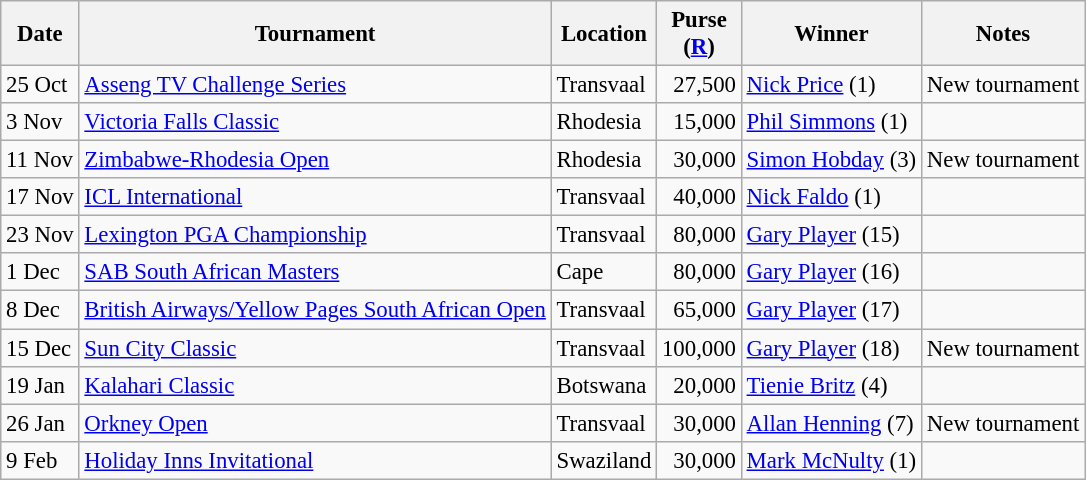<table class="wikitable" style="font-size:95%">
<tr>
<th>Date</th>
<th>Tournament</th>
<th>Location</th>
<th>Purse<br>(<a href='#'>R</a>)</th>
<th>Winner</th>
<th>Notes</th>
</tr>
<tr>
<td>25 Oct</td>
<td><a href='#'>Asseng TV Challenge Series</a></td>
<td>Transvaal</td>
<td align=right>27,500</td>
<td> <a href='#'>Nick Price</a> (1)</td>
<td>New tournament</td>
</tr>
<tr>
<td>3 Nov</td>
<td><a href='#'>Victoria Falls Classic</a></td>
<td>Rhodesia</td>
<td align=right>15,000</td>
<td> <a href='#'>Phil Simmons</a> (1)</td>
<td></td>
</tr>
<tr>
<td>11 Nov</td>
<td><a href='#'>Zimbabwe-Rhodesia Open</a></td>
<td>Rhodesia</td>
<td align=right>30,000</td>
<td> <a href='#'>Simon Hobday</a> (3)</td>
<td>New tournament</td>
</tr>
<tr>
<td>17 Nov</td>
<td><a href='#'>ICL International</a></td>
<td>Transvaal</td>
<td align=right>40,000</td>
<td> <a href='#'>Nick Faldo</a> (1)</td>
<td></td>
</tr>
<tr>
<td>23 Nov</td>
<td><a href='#'>Lexington PGA Championship</a></td>
<td>Transvaal</td>
<td align=right>80,000</td>
<td> <a href='#'>Gary Player</a> (15)</td>
<td></td>
</tr>
<tr>
<td>1 Dec</td>
<td><a href='#'>SAB South African Masters</a></td>
<td>Cape</td>
<td align=right>80,000</td>
<td> <a href='#'>Gary Player</a> (16)</td>
<td></td>
</tr>
<tr>
<td>8 Dec</td>
<td><a href='#'>British Airways/Yellow Pages South African Open</a></td>
<td>Transvaal</td>
<td align=right>65,000</td>
<td> <a href='#'>Gary Player</a> (17)</td>
<td></td>
</tr>
<tr>
<td>15 Dec</td>
<td><a href='#'>Sun City Classic</a></td>
<td>Transvaal</td>
<td align=right>100,000</td>
<td> <a href='#'>Gary Player</a> (18)</td>
<td>New tournament</td>
</tr>
<tr>
<td>19 Jan</td>
<td><a href='#'>Kalahari Classic</a></td>
<td>Botswana</td>
<td align=right>20,000</td>
<td> <a href='#'>Tienie Britz</a> (4)</td>
<td></td>
</tr>
<tr>
<td>26 Jan</td>
<td><a href='#'>Orkney Open</a></td>
<td>Transvaal</td>
<td align=right>30,000</td>
<td> <a href='#'>Allan Henning</a> (7)</td>
<td>New tournament</td>
</tr>
<tr>
<td>9 Feb</td>
<td><a href='#'>Holiday Inns Invitational</a></td>
<td>Swaziland</td>
<td align=right>30,000</td>
<td> <a href='#'>Mark McNulty</a> (1)</td>
<td></td>
</tr>
</table>
